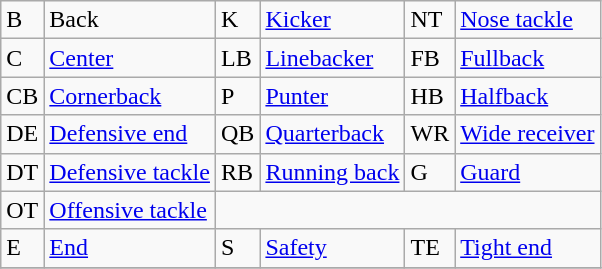<table class="wikitable">
<tr>
<td>B</td>
<td>Back</td>
<td>K</td>
<td><a href='#'>Kicker</a></td>
<td>NT</td>
<td><a href='#'>Nose tackle</a></td>
</tr>
<tr>
<td>C</td>
<td><a href='#'>Center</a></td>
<td>LB</td>
<td><a href='#'>Linebacker</a></td>
<td>FB</td>
<td><a href='#'>Fullback</a></td>
</tr>
<tr>
<td>CB</td>
<td><a href='#'>Cornerback</a></td>
<td>P</td>
<td><a href='#'>Punter</a></td>
<td>HB</td>
<td><a href='#'>Halfback</a></td>
</tr>
<tr>
<td>DE</td>
<td><a href='#'>Defensive end</a></td>
<td>QB</td>
<td><a href='#'>Quarterback</a></td>
<td>WR</td>
<td><a href='#'>Wide receiver</a></td>
</tr>
<tr>
<td>DT</td>
<td><a href='#'>Defensive tackle</a></td>
<td>RB</td>
<td><a href='#'>Running back</a></td>
<td>G</td>
<td><a href='#'>Guard</a></td>
</tr>
<tr>
<td>OT</td>
<td><a href='#'>Offensive tackle</a></td>
</tr>
<tr>
<td>E</td>
<td><a href='#'>End</a></td>
<td>S</td>
<td><a href='#'>Safety</a></td>
<td>TE</td>
<td><a href='#'>Tight end</a></td>
</tr>
<tr>
</tr>
</table>
